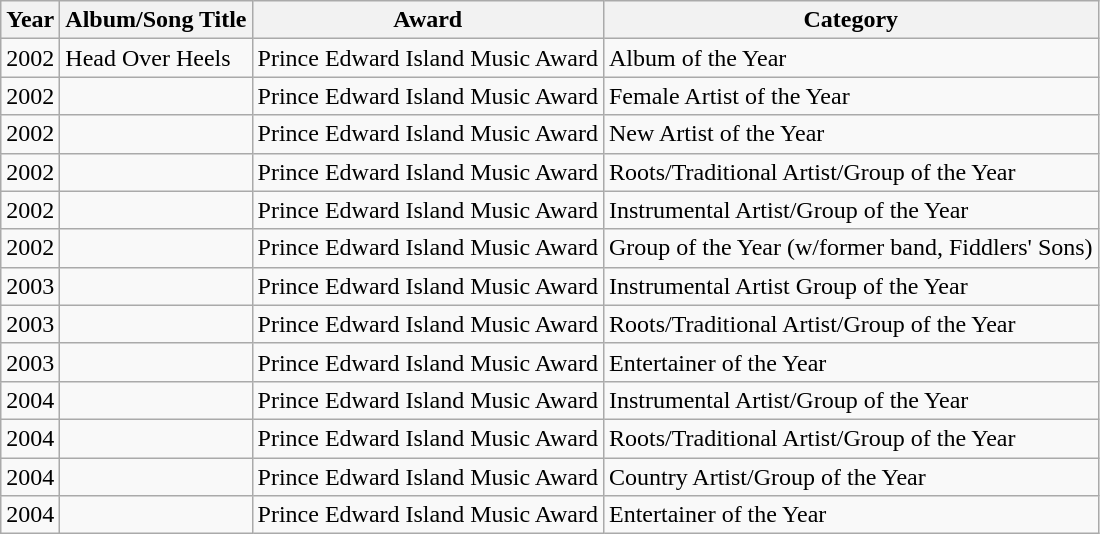<table class="wikitable">
<tr>
<th>Year</th>
<th>Album/Song Title</th>
<th>Award</th>
<th>Category</th>
</tr>
<tr>
<td>2002</td>
<td>Head Over Heels</td>
<td>Prince Edward Island Music Award</td>
<td>Album of the Year</td>
</tr>
<tr>
<td>2002</td>
<td></td>
<td>Prince Edward Island Music Award</td>
<td>Female Artist of the Year</td>
</tr>
<tr>
<td>2002</td>
<td></td>
<td>Prince Edward Island Music Award</td>
<td>New Artist of the Year</td>
</tr>
<tr>
<td>2002</td>
<td></td>
<td>Prince Edward Island Music Award</td>
<td>Roots/Traditional Artist/Group of the Year</td>
</tr>
<tr>
<td>2002</td>
<td></td>
<td>Prince Edward Island Music Award</td>
<td>Instrumental Artist/Group of the Year</td>
</tr>
<tr>
<td>2002</td>
<td></td>
<td>Prince Edward Island Music Award</td>
<td>Group of the Year (w/former band, Fiddlers' Sons)</td>
</tr>
<tr>
<td>2003</td>
<td></td>
<td>Prince Edward Island Music Award</td>
<td>Instrumental Artist Group of the Year</td>
</tr>
<tr>
<td>2003</td>
<td></td>
<td>Prince Edward Island Music Award</td>
<td>Roots/Traditional Artist/Group of the Year</td>
</tr>
<tr>
<td>2003</td>
<td></td>
<td>Prince Edward Island Music Award</td>
<td>Entertainer of the Year</td>
</tr>
<tr>
<td>2004</td>
<td></td>
<td>Prince Edward Island Music Award</td>
<td>Instrumental Artist/Group of the Year</td>
</tr>
<tr>
<td>2004</td>
<td></td>
<td>Prince Edward Island Music Award</td>
<td>Roots/Traditional Artist/Group of the Year</td>
</tr>
<tr>
<td>2004</td>
<td></td>
<td>Prince Edward Island Music Award</td>
<td>Country Artist/Group of the Year</td>
</tr>
<tr>
<td>2004</td>
<td></td>
<td>Prince Edward Island Music Award</td>
<td>Entertainer of the Year</td>
</tr>
</table>
